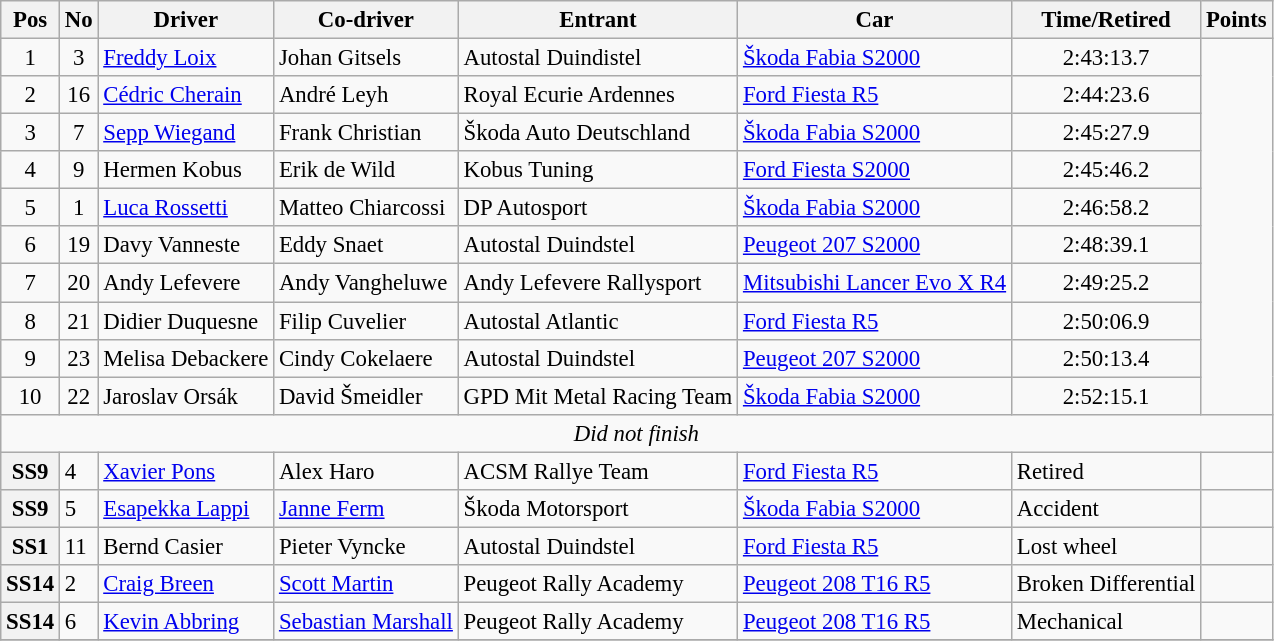<table class="wikitable" style="font-size: 95%">
<tr>
<th>Pos</th>
<th>No</th>
<th>Driver</th>
<th>Co-driver</th>
<th>Entrant</th>
<th>Car</th>
<th>Time/Retired</th>
<th>Points</th>
</tr>
<tr>
<td align=center>1</td>
<td align=center>3</td>
<td> <a href='#'>Freddy Loix</a></td>
<td> Johan Gitsels</td>
<td>Autostal Duindistel</td>
<td><a href='#'>Škoda Fabia S2000</a></td>
<td align=center>2:43:13.7</td>
</tr>
<tr>
<td align=center>2</td>
<td align=center>16</td>
<td> <a href='#'>Cédric Cherain</a></td>
<td> André Leyh</td>
<td>Royal Ecurie Ardennes</td>
<td><a href='#'>Ford Fiesta R5</a></td>
<td align=center>2:44:23.6</td>
</tr>
<tr>
<td align=center>3</td>
<td align=center>7</td>
<td> <a href='#'>Sepp Wiegand</a></td>
<td> Frank Christian</td>
<td>Škoda Auto Deutschland</td>
<td><a href='#'>Škoda Fabia S2000</a></td>
<td align=center>2:45:27.9</td>
</tr>
<tr>
<td align=center>4</td>
<td align=center>9</td>
<td> Hermen Kobus</td>
<td> Erik de Wild</td>
<td>Kobus Tuning</td>
<td><a href='#'>Ford Fiesta S2000</a></td>
<td align=center>2:45:46.2</td>
</tr>
<tr>
<td align=center>5</td>
<td align=center>1</td>
<td> <a href='#'>Luca Rossetti</a></td>
<td> Matteo Chiarcossi</td>
<td>DP Autosport</td>
<td><a href='#'>Škoda Fabia S2000</a></td>
<td align=center>2:46:58.2</td>
</tr>
<tr>
<td align=center>6</td>
<td align=center>19</td>
<td> Davy Vanneste</td>
<td> Eddy Snaet</td>
<td>Autostal Duindstel</td>
<td><a href='#'>Peugeot 207 S2000</a></td>
<td align=center>2:48:39.1</td>
</tr>
<tr>
<td align=center>7</td>
<td align=center>20</td>
<td> Andy Lefevere</td>
<td> Andy Vangheluwe</td>
<td>Andy Lefevere Rallysport</td>
<td><a href='#'>Mitsubishi Lancer Evo X R4</a></td>
<td align=center>2:49:25.2</td>
</tr>
<tr>
<td align=center>8</td>
<td align=center>21</td>
<td> Didier Duquesne</td>
<td> Filip Cuvelier</td>
<td>Autostal Atlantic</td>
<td><a href='#'>Ford Fiesta R5</a></td>
<td align=center>2:50:06.9</td>
</tr>
<tr>
<td align=center>9</td>
<td align=center>23</td>
<td> Melisa Debackere</td>
<td> Cindy Cokelaere</td>
<td>Autostal Duindstel</td>
<td><a href='#'>Peugeot 207 S2000</a></td>
<td align=center>2:50:13.4</td>
</tr>
<tr>
<td align=center>10</td>
<td align=center>22</td>
<td> Jaroslav Orsák</td>
<td> David Šmeidler</td>
<td>GPD Mit Metal Racing Team</td>
<td><a href='#'>Škoda Fabia S2000</a></td>
<td align=center>2:52:15.1</td>
</tr>
<tr>
<td colspan=8 align=center><em>Did not finish</em></td>
</tr>
<tr>
<th>SS9</th>
<td>4</td>
<td> <a href='#'>Xavier Pons</a></td>
<td> Alex Haro</td>
<td>ACSM Rallye Team</td>
<td><a href='#'>Ford Fiesta R5</a></td>
<td>Retired</td>
<td></td>
</tr>
<tr>
<th>SS9</th>
<td>5</td>
<td> <a href='#'>Esapekka Lappi</a></td>
<td> <a href='#'>Janne Ferm</a></td>
<td>Škoda Motorsport</td>
<td><a href='#'>Škoda Fabia S2000</a></td>
<td>Accident</td>
<td></td>
</tr>
<tr>
<th>SS1</th>
<td>11</td>
<td> Bernd Casier</td>
<td> Pieter Vyncke</td>
<td>Autostal Duindstel</td>
<td><a href='#'>Ford Fiesta R5</a></td>
<td>Lost wheel</td>
<td></td>
</tr>
<tr>
<th>SS14</th>
<td>2</td>
<td> <a href='#'>Craig Breen</a></td>
<td> <a href='#'>Scott Martin</a></td>
<td>Peugeot Rally Academy</td>
<td><a href='#'>Peugeot 208 T16 R5</a></td>
<td>Broken Differential</td>
<td></td>
</tr>
<tr>
<th>SS14</th>
<td>6</td>
<td> <a href='#'>Kevin Abbring</a></td>
<td> <a href='#'>Sebastian Marshall</a></td>
<td>Peugeot Rally Academy</td>
<td><a href='#'>Peugeot 208 T16 R5</a></td>
<td>Mechanical</td>
<td></td>
</tr>
<tr>
</tr>
</table>
